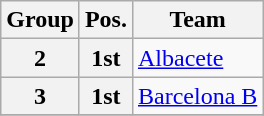<table class="wikitable">
<tr>
<th>Group</th>
<th>Pos.</th>
<th>Team</th>
</tr>
<tr>
<th>2</th>
<th>1st</th>
<td><a href='#'>Albacete</a></td>
</tr>
<tr>
<th>3</th>
<th>1st</th>
<td><a href='#'>Barcelona B</a></td>
</tr>
<tr>
</tr>
</table>
